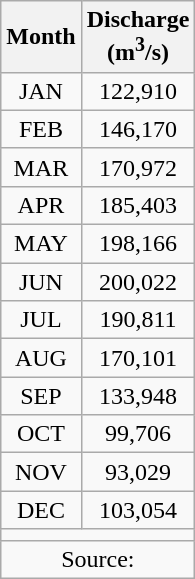<table class="wikitable mw-collapsible mw-collapsed" style="text-align:center;">
<tr>
<th>Month</th>
<th>Discharge<br>(m<sup>3</sup>/s)</th>
</tr>
<tr>
<td>JAN</td>
<td>122,910</td>
</tr>
<tr>
<td>FEB</td>
<td>146,170</td>
</tr>
<tr>
<td>MAR</td>
<td>170,972</td>
</tr>
<tr>
<td>APR</td>
<td>185,403</td>
</tr>
<tr>
<td>MAY</td>
<td>198,166</td>
</tr>
<tr>
<td>JUN</td>
<td>200,022</td>
</tr>
<tr>
<td>JUL</td>
<td>190,811</td>
</tr>
<tr>
<td>AUG</td>
<td>170,101</td>
</tr>
<tr>
<td>SEP</td>
<td>133,948</td>
</tr>
<tr>
<td>OCT</td>
<td>99,706</td>
</tr>
<tr>
<td>NOV</td>
<td>93,029</td>
</tr>
<tr>
<td>DEC</td>
<td>103,054</td>
</tr>
<tr>
<td colspan="2"></td>
</tr>
<tr>
<td colspan="2">Source:</td>
</tr>
</table>
